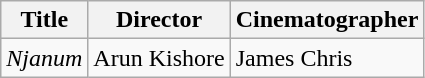<table class="wikitable sortable">
<tr>
<th>Title</th>
<th>Director</th>
<th>Cinematographer</th>
</tr>
<tr>
<td><em>Njanum</em></td>
<td>Arun Kishore</td>
<td>James Chris</td>
</tr>
</table>
